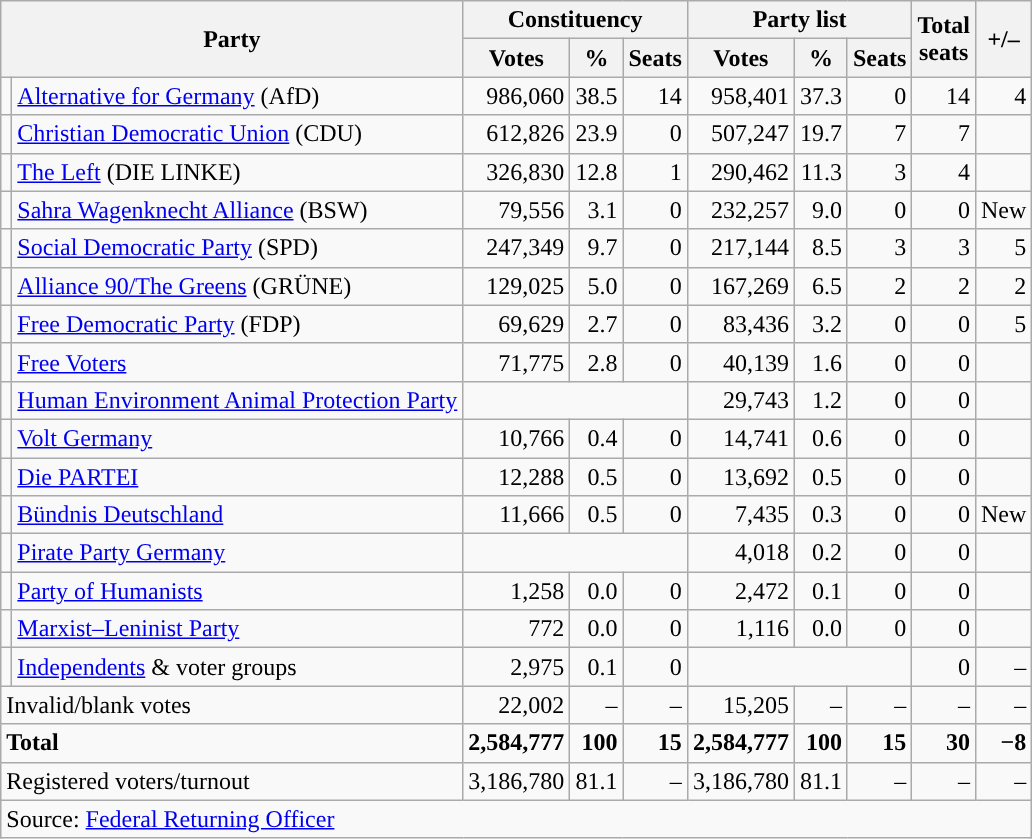<table class="wikitable" style="text-align:right">
<tr>
<th colspan="2" rowspan="2">Party</th>
<th colspan="3">Constituency</th>
<th colspan="3">Party list</th>
<th rowspan="2">Total<br>seats</th>
<th rowspan="2">+/–</th>
</tr>
<tr>
<th>Votes</th>
<th>%</th>
<th>Seats</th>
<th>Votes</th>
<th>%</th>
<th>Seats</th>
</tr>
<tr>
<td></td>
<td align="left"><a href='#'>Alternative for Germany</a> (AfD)</td>
<td>986,060</td>
<td>38.5</td>
<td>14</td>
<td>958,401</td>
<td>37.3</td>
<td>0</td>
<td>14</td>
<td> 4</td>
</tr>
<tr>
<td></td>
<td align="left"><a href='#'>Christian Democratic Union</a> (CDU)</td>
<td>612,826</td>
<td>23.9</td>
<td>0</td>
<td>507,247</td>
<td>19.7</td>
<td>7</td>
<td>7</td>
<td></td>
</tr>
<tr>
<td></td>
<td align="left"><a href='#'>The Left</a> (DIE LINKE)</td>
<td>326,830</td>
<td>12.8</td>
<td>1</td>
<td>290,462</td>
<td>11.3</td>
<td>3</td>
<td>4</td>
<td></td>
</tr>
<tr>
<td style="background-color:"></td>
<td align="left"><a href='#'>Sahra Wagenknecht Alliance</a> (BSW)</td>
<td>79,556</td>
<td>3.1</td>
<td>0</td>
<td>232,257</td>
<td>9.0</td>
<td>0</td>
<td>0</td>
<td>New</td>
</tr>
<tr>
<td></td>
<td align="left"><a href='#'>Social Democratic Party</a> (SPD)</td>
<td>247,349</td>
<td>9.7</td>
<td>0</td>
<td>217,144</td>
<td>8.5</td>
<td>3</td>
<td>3</td>
<td> 5</td>
</tr>
<tr>
<td></td>
<td align="left"><a href='#'>Alliance 90/The Greens</a> (GRÜNE)</td>
<td>129,025</td>
<td>5.0</td>
<td>0</td>
<td>167,269</td>
<td>6.5</td>
<td>2</td>
<td>2</td>
<td> 2</td>
</tr>
<tr>
<td></td>
<td align="left"><a href='#'>Free Democratic Party</a> (FDP)</td>
<td>69,629</td>
<td>2.7</td>
<td>0</td>
<td>83,436</td>
<td>3.2</td>
<td>0</td>
<td>0</td>
<td> 5</td>
</tr>
<tr>
<td style="background-color:"></td>
<td align="left"><a href='#'>Free Voters</a></td>
<td>71,775</td>
<td>2.8</td>
<td>0</td>
<td>40,139</td>
<td>1.6</td>
<td>0</td>
<td>0</td>
<td></td>
</tr>
<tr>
<td style="background-color:"></td>
<td align="left"><a href='#'>Human Environment Animal Protection Party</a></td>
<td colspan="3"></td>
<td>29,743</td>
<td>1.2</td>
<td>0</td>
<td>0</td>
<td></td>
</tr>
<tr>
<td style="background-color:"></td>
<td align="left"><a href='#'>Volt Germany</a></td>
<td>10,766</td>
<td>0.4</td>
<td>0</td>
<td>14,741</td>
<td>0.6</td>
<td>0</td>
<td>0</td>
<td></td>
</tr>
<tr>
<td style="background-color:"></td>
<td align="left"><a href='#'>Die PARTEI</a></td>
<td>12,288</td>
<td>0.5</td>
<td>0</td>
<td>13,692</td>
<td>0.5</td>
<td>0</td>
<td>0</td>
<td></td>
</tr>
<tr>
<td style="background-color:"></td>
<td align="left"><a href='#'>Bündnis Deutschland</a></td>
<td>11,666</td>
<td>0.5</td>
<td>0</td>
<td>7,435</td>
<td>0.3</td>
<td>0</td>
<td>0</td>
<td>New</td>
</tr>
<tr>
<td style="background-color:"></td>
<td align="left"><a href='#'>Pirate Party Germany</a></td>
<td colspan="3"></td>
<td>4,018</td>
<td>0.2</td>
<td>0</td>
<td>0</td>
<td></td>
</tr>
<tr>
<td style="background-color:"></td>
<td align="left"><a href='#'>Party of Humanists</a></td>
<td>1,258</td>
<td>0.0</td>
<td>0</td>
<td>2,472</td>
<td>0.1</td>
<td>0</td>
<td>0</td>
<td></td>
</tr>
<tr>
<td style="background-color:"></td>
<td align="left"><a href='#'>Marxist–Leninist Party</a></td>
<td>772</td>
<td>0.0</td>
<td>0</td>
<td>1,116</td>
<td>0.0</td>
<td>0</td>
<td>0</td>
<td></td>
</tr>
<tr>
<td style="background-color:"></td>
<td align="left"><a href='#'>Independents</a> & voter groups</td>
<td>2,975</td>
<td>0.1</td>
<td>0</td>
<td colspan="3"></td>
<td>0</td>
<td>–</td>
</tr>
<tr>
<td colspan="2" align="left">Invalid/blank votes</td>
<td>22,002</td>
<td>–</td>
<td>–</td>
<td>15,205</td>
<td>–</td>
<td>–</td>
<td>–</td>
<td>–</td>
</tr>
<tr>
<td colspan="2" align="left"><strong>Total</strong></td>
<td><strong>2,584,777</strong></td>
<td><strong>100</strong></td>
<td><strong>15</strong></td>
<td><strong>2,584,777</strong></td>
<td><strong>100</strong></td>
<td><strong>15</strong></td>
<td><strong>30</strong></td>
<td><strong>−8</strong></td>
</tr>
<tr>
<td colspan="2" align="left">Registered voters/turnout</td>
<td>3,186,780</td>
<td>81.1</td>
<td>–</td>
<td>3,186,780</td>
<td>81.1</td>
<td>–</td>
<td>–</td>
<td>–</td>
</tr>
<tr>
<td colspan="10" align="left">Source: <a href='#'>Federal Returning Officer</a></td>
</tr>
</table>
